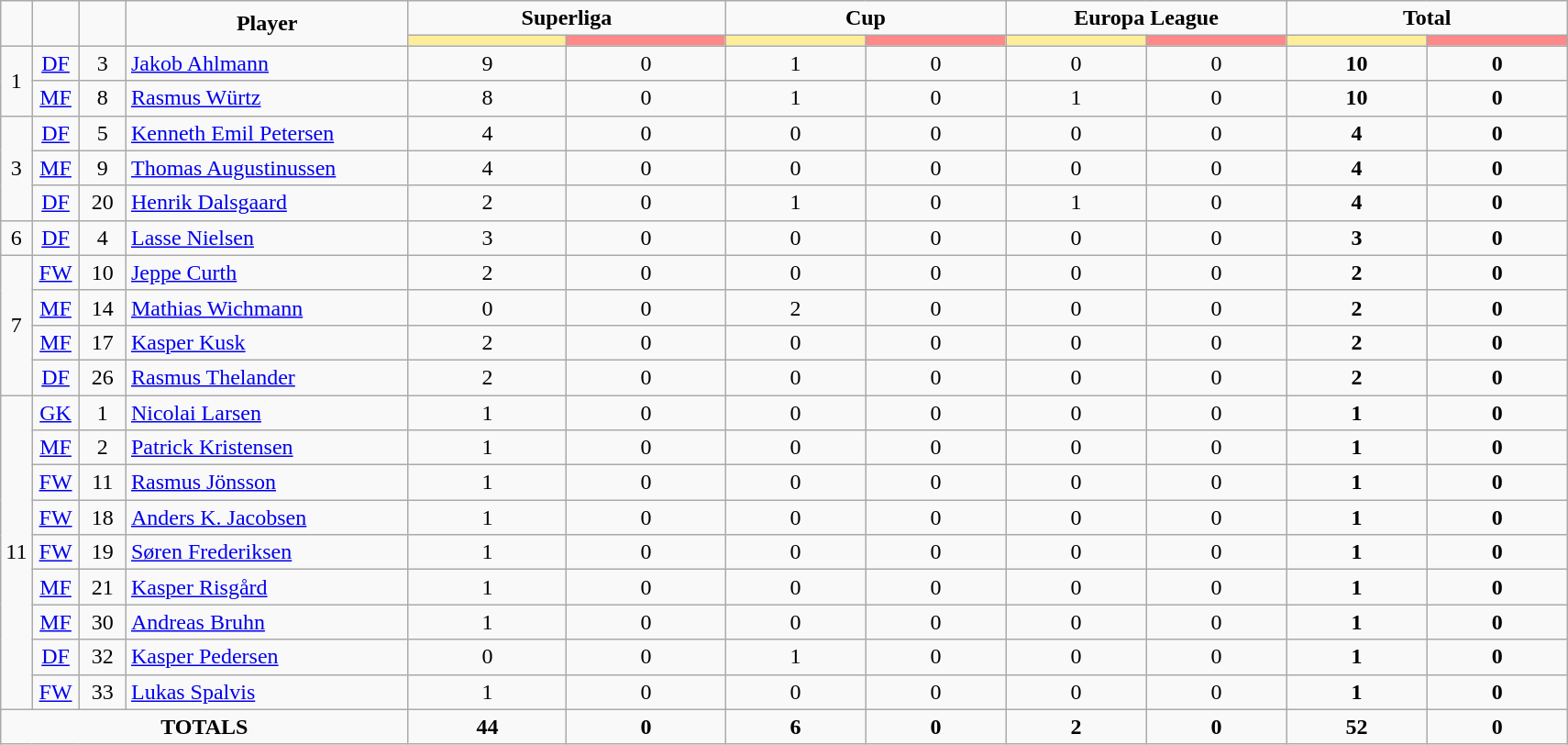<table class="wikitable" style="text-align:center;">
<tr>
<td rowspan="2"  style="width:2%;"><strong></strong></td>
<td rowspan="2"  style="width:3%;"><strong></strong></td>
<td rowspan="2"  style="width:3%;"><strong></strong></td>
<td rowspan="2"  style="width:18%;"><strong>Player</strong></td>
<td colspan="2"><strong>Superliga</strong></td>
<td colspan="2"><strong>Cup</strong></td>
<td colspan="2"><strong>Europa League</strong></td>
<td colspan="2"><strong>Total</strong></td>
</tr>
<tr>
<th style="width:25px; background:#fe9;"></th>
<th style="width:25px; background:#ff8888;"></th>
<th style="width:25px; background:#fe9;"></th>
<th style="width:25px; background:#ff8888;"></th>
<th style="width:25px; background:#fe9;"></th>
<th style="width:25px; background:#ff8888;"></th>
<th style="width:25px; background:#fe9;"></th>
<th style="width:25px; background:#ff8888;"></th>
</tr>
<tr>
<td rowspan="2">1</td>
<td><a href='#'>DF</a></td>
<td>3</td>
<td align=left> <a href='#'>Jakob Ahlmann</a></td>
<td>9</td>
<td>0</td>
<td>1</td>
<td>0</td>
<td>0</td>
<td>0</td>
<td><strong>10</strong></td>
<td><strong>0</strong></td>
</tr>
<tr>
<td><a href='#'>MF</a></td>
<td>8</td>
<td align=left> <a href='#'>Rasmus Würtz</a></td>
<td>8</td>
<td>0</td>
<td>1</td>
<td>0</td>
<td>1</td>
<td>0</td>
<td><strong>10</strong></td>
<td><strong>0</strong></td>
</tr>
<tr>
<td rowspan="3">3</td>
<td><a href='#'>DF</a></td>
<td>5</td>
<td align=left> <a href='#'>Kenneth Emil Petersen</a></td>
<td>4</td>
<td>0</td>
<td>0</td>
<td>0</td>
<td>0</td>
<td>0</td>
<td><strong>4</strong></td>
<td><strong>0</strong></td>
</tr>
<tr>
<td><a href='#'>MF</a></td>
<td>9</td>
<td align=left> <a href='#'>Thomas Augustinussen</a></td>
<td>4</td>
<td>0</td>
<td>0</td>
<td>0</td>
<td>0</td>
<td>0</td>
<td><strong>4</strong></td>
<td><strong>0</strong></td>
</tr>
<tr>
<td><a href='#'>DF</a></td>
<td>20</td>
<td align=left> <a href='#'>Henrik Dalsgaard</a></td>
<td>2</td>
<td>0</td>
<td>1</td>
<td>0</td>
<td>1</td>
<td>0</td>
<td><strong>4</strong></td>
<td><strong>0</strong></td>
</tr>
<tr>
<td rowspan="1">6</td>
<td><a href='#'>DF</a></td>
<td>4</td>
<td align=left> <a href='#'>Lasse Nielsen</a></td>
<td>3</td>
<td>0</td>
<td>0</td>
<td>0</td>
<td>0</td>
<td>0</td>
<td><strong>3</strong></td>
<td><strong>0</strong></td>
</tr>
<tr>
<td rowspan="4">7</td>
<td><a href='#'>FW</a></td>
<td>10</td>
<td align=left> <a href='#'>Jeppe Curth</a></td>
<td>2</td>
<td>0</td>
<td>0</td>
<td>0</td>
<td>0</td>
<td>0</td>
<td><strong>2</strong></td>
<td><strong>0</strong></td>
</tr>
<tr>
<td><a href='#'>MF</a></td>
<td>14</td>
<td align=left> <a href='#'>Mathias Wichmann</a></td>
<td>0</td>
<td>0</td>
<td>2</td>
<td>0</td>
<td>0</td>
<td>0</td>
<td><strong>2</strong></td>
<td><strong>0</strong></td>
</tr>
<tr>
<td><a href='#'>MF</a></td>
<td>17</td>
<td align=left> <a href='#'>Kasper Kusk</a></td>
<td>2</td>
<td>0</td>
<td>0</td>
<td>0</td>
<td>0</td>
<td>0</td>
<td><strong>2</strong></td>
<td><strong>0</strong></td>
</tr>
<tr>
<td><a href='#'>DF</a></td>
<td>26</td>
<td align=left> <a href='#'>Rasmus Thelander</a></td>
<td>2</td>
<td>0</td>
<td>0</td>
<td>0</td>
<td>0</td>
<td>0</td>
<td><strong>2</strong></td>
<td><strong>0</strong></td>
</tr>
<tr>
<td rowspan="9">11</td>
<td><a href='#'>GK</a></td>
<td>1</td>
<td align=left> <a href='#'>Nicolai Larsen</a></td>
<td>1</td>
<td>0</td>
<td>0</td>
<td>0</td>
<td>0</td>
<td>0</td>
<td><strong>1</strong></td>
<td><strong>0</strong></td>
</tr>
<tr>
<td><a href='#'>MF</a></td>
<td>2</td>
<td align=left> <a href='#'>Patrick Kristensen</a></td>
<td>1</td>
<td>0</td>
<td>0</td>
<td>0</td>
<td>0</td>
<td>0</td>
<td><strong>1</strong></td>
<td><strong>0</strong></td>
</tr>
<tr>
<td><a href='#'>FW</a></td>
<td>11</td>
<td align=left> <a href='#'>Rasmus Jönsson</a></td>
<td>1</td>
<td>0</td>
<td>0</td>
<td>0</td>
<td>0</td>
<td>0</td>
<td><strong>1</strong></td>
<td><strong>0</strong></td>
</tr>
<tr>
<td><a href='#'>FW</a></td>
<td>18</td>
<td align=left> <a href='#'>Anders K. Jacobsen</a></td>
<td>1</td>
<td>0</td>
<td>0</td>
<td>0</td>
<td>0</td>
<td>0</td>
<td><strong>1</strong></td>
<td><strong>0</strong></td>
</tr>
<tr>
<td><a href='#'>FW</a></td>
<td>19</td>
<td align=left> <a href='#'>Søren Frederiksen</a></td>
<td>1</td>
<td>0</td>
<td>0</td>
<td>0</td>
<td>0</td>
<td>0</td>
<td><strong>1</strong></td>
<td><strong>0</strong></td>
</tr>
<tr>
<td><a href='#'>MF</a></td>
<td>21</td>
<td align=left> <a href='#'>Kasper Risgård</a></td>
<td>1</td>
<td>0</td>
<td>0</td>
<td>0</td>
<td>0</td>
<td>0</td>
<td><strong>1</strong></td>
<td><strong>0</strong></td>
</tr>
<tr>
<td><a href='#'>MF</a></td>
<td>30</td>
<td align=left> <a href='#'>Andreas Bruhn</a></td>
<td>1</td>
<td>0</td>
<td>0</td>
<td>0</td>
<td>0</td>
<td>0</td>
<td><strong>1</strong></td>
<td><strong>0</strong></td>
</tr>
<tr>
<td><a href='#'>DF</a></td>
<td>32</td>
<td align=left> <a href='#'>Kasper Pedersen</a></td>
<td>0</td>
<td>0</td>
<td>1</td>
<td>0</td>
<td>0</td>
<td>0</td>
<td><strong>1</strong></td>
<td><strong>0</strong></td>
</tr>
<tr>
<td><a href='#'>FW</a></td>
<td>33</td>
<td align=left> <a href='#'>Lukas Spalvis</a></td>
<td>1</td>
<td>0</td>
<td>0</td>
<td>0</td>
<td>0</td>
<td>0</td>
<td><strong>1</strong></td>
<td><strong>0</strong></td>
</tr>
<tr>
<td colspan="4"><strong>TOTALS</strong></td>
<td><strong>44</strong></td>
<td><strong>0</strong></td>
<td><strong>6</strong></td>
<td><strong>0</strong></td>
<td><strong>2</strong></td>
<td><strong>0</strong></td>
<td><strong>52</strong></td>
<td><strong>0</strong></td>
</tr>
</table>
